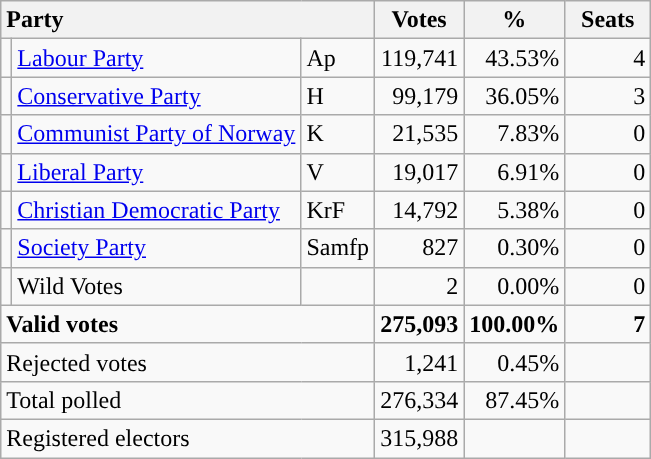<table class="wikitable" border="1" style="text-align:right;">
<tr>
<th style="text-align:left;" colspan=3>Party</th>
<th align=center width="50">Votes</th>
<th align=center width="50">%</th>
<th align=center width="50">Seats</th>
</tr>
<tr>
<td style="color:inherit;background:"></td>
<td align=left><a href='#'>Labour Party</a></td>
<td align=left>Ap</td>
<td>119,741</td>
<td>43.53%</td>
<td>4</td>
</tr>
<tr>
<td style="color:inherit;background:"></td>
<td align=left><a href='#'>Conservative Party</a></td>
<td align=left>H</td>
<td>99,179</td>
<td>36.05%</td>
<td>3</td>
</tr>
<tr>
<td style="color:inherit;background:"></td>
<td align=left><a href='#'>Communist Party of Norway</a></td>
<td align=left>K</td>
<td>21,535</td>
<td>7.83%</td>
<td>0</td>
</tr>
<tr>
<td style="color:inherit;background:"></td>
<td align=left><a href='#'>Liberal Party</a></td>
<td align=left>V</td>
<td>19,017</td>
<td>6.91%</td>
<td>0</td>
</tr>
<tr>
<td style="color:inherit;background:"></td>
<td align=left><a href='#'>Christian Democratic Party</a></td>
<td align=left>KrF</td>
<td>14,792</td>
<td>5.38%</td>
<td>0</td>
</tr>
<tr>
<td></td>
<td align=left><a href='#'>Society Party</a></td>
<td align=left>Samfp</td>
<td>827</td>
<td>0.30%</td>
<td>0</td>
</tr>
<tr>
<td></td>
<td align=left>Wild Votes</td>
<td align=left></td>
<td>2</td>
<td>0.00%</td>
<td>0</td>
</tr>
<tr style="font-weight:bold">
<td align=left colspan=3>Valid votes</td>
<td>275,093</td>
<td>100.00%</td>
<td>7</td>
</tr>
<tr>
<td align=left colspan=3>Rejected votes</td>
<td>1,241</td>
<td>0.45%</td>
<td></td>
</tr>
<tr>
<td align=left colspan=3>Total polled</td>
<td>276,334</td>
<td>87.45%</td>
<td></td>
</tr>
<tr>
<td align=left colspan=3>Registered electors</td>
<td>315,988</td>
<td></td>
<td></td>
</tr>
</table>
